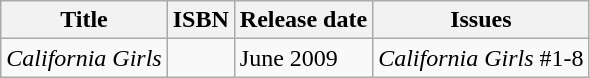<table class="wikitable">
<tr>
<th>Title</th>
<th>ISBN</th>
<th>Release date</th>
<th>Issues</th>
</tr>
<tr>
<td><em>California Girls</em></td>
<td></td>
<td>June 2009</td>
<td><em>California Girls</em> #1-8</td>
</tr>
</table>
